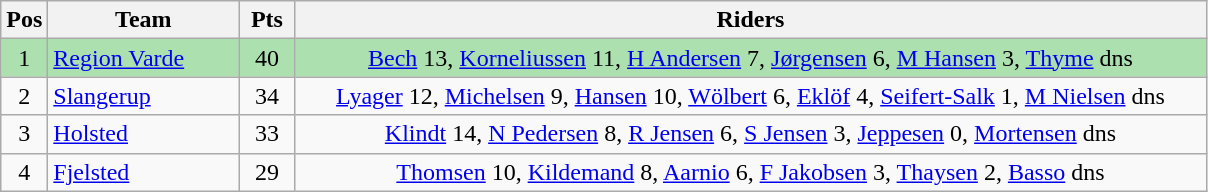<table class="wikitable" style="font-size: 100%">
<tr>
<th width=20>Pos</th>
<th width=120>Team</th>
<th width=30>Pts</th>
<th width=600>Riders</th>
</tr>
<tr align=center style="background:#ACE1AF;">
<td>1</td>
<td align="left"><a href='#'>Region Varde</a></td>
<td>40</td>
<td><a href='#'>Bech</a> 13, <a href='#'>Korneliussen</a> 11, <a href='#'>H Andersen</a> 7, <a href='#'>Jørgensen</a> 6, <a href='#'>M Hansen</a> 3, <a href='#'>Thyme</a> dns</td>
</tr>
<tr align=center>
<td>2</td>
<td align="left"><a href='#'>Slangerup</a></td>
<td>34</td>
<td><a href='#'>Lyager</a> 12, <a href='#'>Michelsen</a> 9, <a href='#'>Hansen</a> 10, <a href='#'>Wölbert</a> 6, <a href='#'>Eklöf</a> 4, <a href='#'>Seifert-Salk</a> 1, <a href='#'>M Nielsen</a> dns</td>
</tr>
<tr align=center>
<td>3</td>
<td align="left"><a href='#'>Holsted</a></td>
<td>33</td>
<td><a href='#'>Klindt</a> 14, <a href='#'>N Pedersen</a> 8, <a href='#'>R Jensen</a> 6, <a href='#'>S Jensen</a> 3, <a href='#'>Jeppesen</a> 0, <a href='#'>Mortensen</a> dns</td>
</tr>
<tr align=center>
<td>4</td>
<td align="left"><a href='#'>Fjelsted</a></td>
<td>29</td>
<td><a href='#'>Thomsen</a> 10, <a href='#'>Kildemand</a> 8, <a href='#'>Aarnio</a> 6, <a href='#'>F Jakobsen</a> 3, <a href='#'>Thaysen</a> 2, <a href='#'>Basso</a> dns</td>
</tr>
</table>
